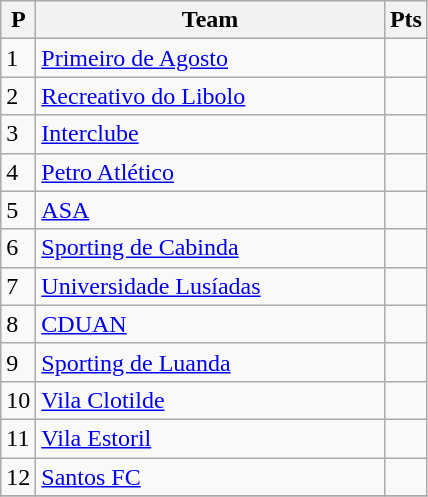<table class="wikitable">
<tr>
<th>P</th>
<th width=225>Team</th>
<th>Pts</th>
</tr>
<tr>
<td>1</td>
<td><a href='#'>Primeiro de Agosto</a></td>
<td></td>
</tr>
<tr>
<td>2</td>
<td><a href='#'>Recreativo do Libolo</a></td>
<td></td>
</tr>
<tr>
<td>3</td>
<td><a href='#'>Interclube</a></td>
<td></td>
</tr>
<tr>
<td>4</td>
<td><a href='#'>Petro Atlético</a></td>
<td></td>
</tr>
<tr>
<td>5</td>
<td><a href='#'>ASA</a></td>
<td></td>
</tr>
<tr>
<td>6</td>
<td><a href='#'>Sporting de Cabinda</a></td>
<td></td>
</tr>
<tr>
<td>7</td>
<td><a href='#'>Universidade Lusíadas</a></td>
<td></td>
</tr>
<tr>
<td>8</td>
<td><a href='#'>CDUAN</a></td>
<td></td>
</tr>
<tr>
<td>9</td>
<td><a href='#'>Sporting de Luanda</a></td>
<td></td>
</tr>
<tr>
<td>10</td>
<td><a href='#'>Vila Clotilde</a></td>
<td></td>
</tr>
<tr>
<td>11</td>
<td><a href='#'>Vila Estoril</a></td>
<td></td>
</tr>
<tr>
<td>12</td>
<td><a href='#'>Santos FC</a></td>
<td></td>
</tr>
<tr>
</tr>
</table>
